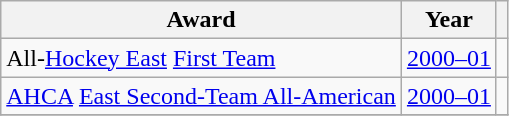<table class="wikitable">
<tr>
<th>Award</th>
<th>Year</th>
<th></th>
</tr>
<tr>
<td>All-<a href='#'>Hockey East</a> <a href='#'>First Team</a></td>
<td><a href='#'>2000–01</a></td>
<td></td>
</tr>
<tr>
<td><a href='#'>AHCA</a> <a href='#'>East Second-Team All-American</a></td>
<td><a href='#'>2000–01</a></td>
<td></td>
</tr>
<tr>
</tr>
</table>
